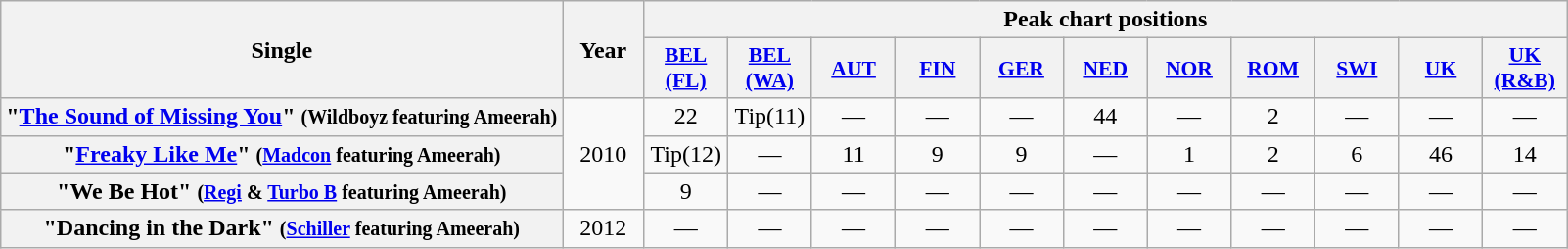<table class="wikitable plainrowheaders">
<tr>
<th scope="col" rowspan="2">Single</th>
<th scope="col" rowspan="2" style="width:3em;">Year</th>
<th scope="col" colspan="11">Peak chart positions</th>
</tr>
<tr>
<th scope="col" style="width:3.5em;font-size:90%;"><a href='#'>BEL<br>(FL)</a></th>
<th scope="col" style="width:3.5em;font-size:90%;"><a href='#'>BEL<br>(WA)</a></th>
<th scope="col" style="width:3.5em;font-size:90%;"><a href='#'>AUT</a></th>
<th scope="col" style="width:3.5em;font-size:90%;"><a href='#'>FIN</a></th>
<th scope="col" style="width:3.5em;font-size:90%;"><a href='#'>GER</a></th>
<th scope="col" style="width:3.5em;font-size:90%;"><a href='#'>NED</a></th>
<th scope="col" style="width:3.5em;font-size:90%;"><a href='#'>NOR</a></th>
<th scope="col" style="width:3.5em;font-size:90%;"><a href='#'>ROM</a></th>
<th scope="col" style="width:3.5em;font-size:90%;"><a href='#'>SWI</a></th>
<th scope="col" style="width:3.5em;font-size:90%;"><a href='#'>UK</a></th>
<th scope="col" style="width:3.5em;font-size:90%;"><a href='#'>UK<br>(R&B)</a></th>
</tr>
<tr>
<th scope="row">"<a href='#'>The Sound of Missing You</a>" <small>(Wildboyz featuring Ameerah)</small></th>
<td rowspan="3" style="text-align:center;">2010</td>
<td style="text-align:center;">22</td>
<td style="text-align:center;">Tip(11)</td>
<td style="text-align:center;">—</td>
<td style="text-align:center;">—</td>
<td style="text-align:center;">—</td>
<td style="text-align:center;">44</td>
<td style="text-align:center;">—</td>
<td style="text-align:center;">2</td>
<td style="text-align:center;">—</td>
<td style="text-align:center;">—</td>
<td style="text-align:center;">—</td>
</tr>
<tr>
<th scope="row">"<a href='#'>Freaky Like Me</a>" <small>(<a href='#'>Madcon</a> featuring Ameerah)</small></th>
<td style="text-align:center;">Tip(12)</td>
<td style="text-align:center;">—</td>
<td style="text-align:center;">11</td>
<td style="text-align:center;">9</td>
<td style="text-align:center;">9</td>
<td style="text-align:center;">—</td>
<td style="text-align:center;">1</td>
<td style="text-align:center;">2</td>
<td style="text-align:center;">6</td>
<td style="text-align:center;">46</td>
<td style="text-align:center;">14</td>
</tr>
<tr>
<th scope="row">"We Be Hot" <small>(<a href='#'>Regi</a> & <a href='#'>Turbo B</a> featuring Ameerah)</small></th>
<td style="text-align:center;">9</td>
<td style="text-align:center;">—</td>
<td style="text-align:center;">—</td>
<td style="text-align:center;">—</td>
<td style="text-align:center;">—</td>
<td style="text-align:center;">—</td>
<td style="text-align:center;">—</td>
<td style="text-align:center;">—</td>
<td style="text-align:center;">—</td>
<td style="text-align:center;">—</td>
<td style="text-align:center;">—</td>
</tr>
<tr>
<th scope="row">"Dancing in the Dark" <small>(<a href='#'>Schiller</a> featuring Ameerah)</small></th>
<td style="text-align:center;">2012</td>
<td style="text-align:center;">—</td>
<td style="text-align:center;">—</td>
<td style="text-align:center;">—</td>
<td style="text-align:center;">—</td>
<td style="text-align:center;">—</td>
<td style="text-align:center;">—</td>
<td style="text-align:center;">—</td>
<td style="text-align:center;">—</td>
<td style="text-align:center;">—</td>
<td style="text-align:center;">—</td>
<td style="text-align:center;">—</td>
</tr>
</table>
